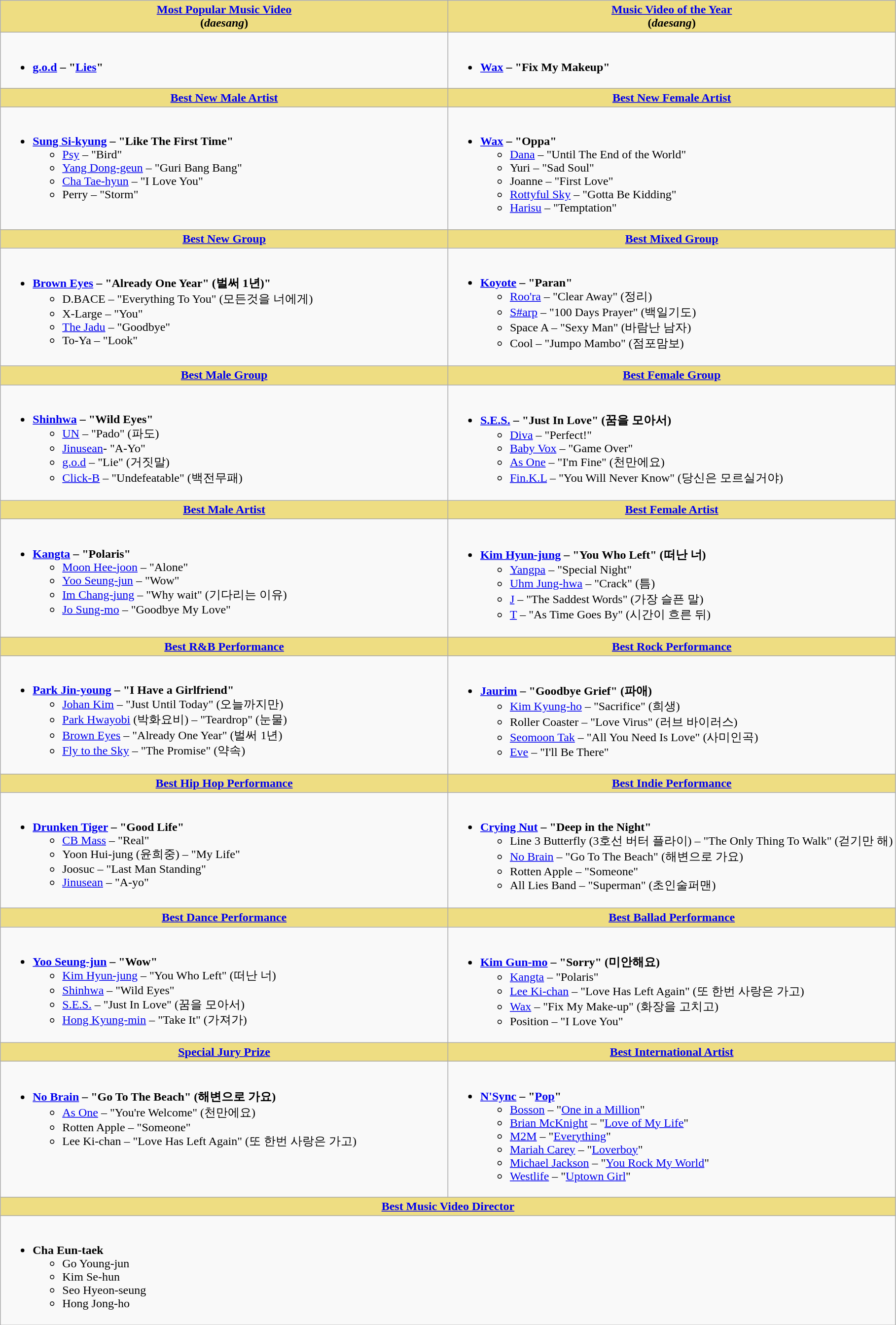<table class="wikitable">
<tr>
<th style="background:#EEDD82; width:50%"><a href='#'>Most Popular Music Video</a><br>(<em>daesang</em>)</th>
<th style="background:#EEDD82; width:50%"><a href='#'>Music Video of the Year</a><br>(<em>daesang</em>)</th>
</tr>
<tr>
<td style="vertical-align:top"><br><ul><li><strong><a href='#'>g.o.d</a> – "<a href='#'>Lies</a>"</strong></li></ul></td>
<td style="vertical-align:top"><br><ul><li><strong><a href='#'>Wax</a> – "Fix My Makeup"</strong></li></ul></td>
</tr>
<tr>
<th style="background:#EEDD82; width:50%"><a href='#'>Best New Male Artist</a></th>
<th style="background:#EEDD82; width:50%"><a href='#'>Best New Female Artist</a></th>
</tr>
<tr>
<td style="vertical-align:top"><br><ul><li><strong><a href='#'>Sung Si-kyung</a> – "Like The First Time"</strong><ul><li><a href='#'>Psy</a> – "Bird"</li><li><a href='#'>Yang Dong-geun</a> – "Guri Bang Bang"</li><li><a href='#'>Cha Tae-hyun</a> – "I Love You"</li><li>Perry – "Storm"</li></ul></li></ul></td>
<td style="vertical-align:top"><br><ul><li><strong><a href='#'>Wax</a> – "Oppa"</strong><ul><li><a href='#'>Dana</a> – "Until The End of the World"</li><li>Yuri – "Sad Soul"</li><li>Joanne – "First Love"</li><li><a href='#'>Rottyful Sky</a> – "Gotta Be Kidding"</li><li><a href='#'>Harisu</a> – "Temptation"</li></ul></li></ul></td>
</tr>
<tr>
<th style="background:#EEDD82; width:50%"><a href='#'>Best New Group</a></th>
<th style="background:#EEDD82; width:50%"><a href='#'>Best Mixed Group</a></th>
</tr>
<tr>
<td style="vertical-align:top"><br><ul><li><strong><a href='#'>Brown Eyes</a> – "Already One Year" (벌써 1년)"</strong><ul><li>D.BACE – "Everything To You" (모든것을 너에게)</li><li>X-Large – "You"</li><li><a href='#'>The Jadu</a> – "Goodbye"</li><li>To-Ya – "Look"</li></ul></li></ul></td>
<td style="vertical-align:top"><br><ul><li><strong><a href='#'>Koyote</a> – "Paran"</strong><ul><li><a href='#'>Roo'ra</a> – "Clear Away" (정리)</li><li><a href='#'>S#arp</a> – "100 Days Prayer" (백일기도)</li><li>Space A – "Sexy Man" (바람난 남자)</li><li>Cool – "Jumpo Mambo" (점포맘보)</li></ul></li></ul></td>
</tr>
<tr>
<th style="background:#EEDD82; width:50%"><a href='#'>Best Male Group</a></th>
<th style="background:#EEDD82; width:50%"><a href='#'>Best Female Group</a></th>
</tr>
<tr>
<td style="vertical-align:top"><br><ul><li><strong><a href='#'>Shinhwa</a> – "Wild Eyes"</strong><ul><li><a href='#'>UN</a> – "Pado" (파도)</li><li><a href='#'>Jinusean</a>- "A-Yo"</li><li><a href='#'>g.o.d</a> – "Lie" (거짓말)</li><li><a href='#'>Click-B</a> – "Undefeatable" (백전무패)</li></ul></li></ul></td>
<td style="vertical-align:top"><br><ul><li><strong><a href='#'>S.E.S.</a> – "Just In Love" (꿈을 모아서)</strong><ul><li><a href='#'>Diva</a> – "Perfect!"</li><li><a href='#'>Baby Vox</a> – "Game Over"</li><li><a href='#'>As One</a> – "I'm Fine" (천만에요)</li><li><a href='#'>Fin.K.L</a> – "You Will Never Know" (당신은 모르실거야)</li></ul></li></ul></td>
</tr>
<tr>
<th style="background:#EEDD82; width:50%"><a href='#'>Best Male Artist</a></th>
<th style="background:#EEDD82; width:50%"><a href='#'>Best Female Artist</a></th>
</tr>
<tr>
<td style="vertical-align:top"><br><ul><li><strong><a href='#'>Kangta</a> – "Polaris"</strong><ul><li><a href='#'>Moon Hee-joon</a> – "Alone"</li><li><a href='#'>Yoo Seung-jun</a> – "Wow"</li><li><a href='#'>Im Chang-jung</a> – "Why wait" (기다리는 이유)</li><li><a href='#'>Jo Sung-mo</a> – "Goodbye My Love"</li></ul></li></ul></td>
<td style="vertical-align:top"><br><ul><li><strong><a href='#'>Kim Hyun-jung</a> – "You Who Left" (떠난 너)</strong><ul><li><a href='#'>Yangpa</a> – "Special Night"</li><li><a href='#'>Uhm Jung-hwa</a> – "Crack" (틈)</li><li><a href='#'>J</a> – "The Saddest Words" (가장 슬픈 말)</li><li><a href='#'>T</a> – "As Time Goes By" (시간이 흐른 뒤)</li></ul></li></ul></td>
</tr>
<tr>
<th style="background:#EEDD82; width:50%"><a href='#'>Best R&B Performance</a></th>
<th style="background:#EEDD82; width:50%"><a href='#'>Best Rock Performance</a></th>
</tr>
<tr>
<td style="vertical-align:top"><br><ul><li><strong><a href='#'>Park Jin-young</a> – "I Have a Girlfriend"</strong><ul><li><a href='#'>Johan Kim</a> – "Just Until Today" (오늘까지만)</li><li><a href='#'>Park Hwayobi</a> (박화요비) – "Teardrop" (눈물)</li><li><a href='#'>Brown Eyes</a> – "Already One Year" (벌써 1년)</li><li><a href='#'>Fly to the Sky</a> – "The Promise" (약속)</li></ul></li></ul></td>
<td style="vertical-align:top"><br><ul><li><strong><a href='#'>Jaurim</a> – "Goodbye Grief" (파애)</strong><ul><li><a href='#'>Kim Kyung-ho</a> – "Sacrifice" (희생)</li><li>Roller Coaster – "Love Virus" (러브 바이러스)</li><li><a href='#'>Seomoon Tak</a> – "All You Need Is Love" (사미인곡)</li><li><a href='#'>Eve</a> – "I'll Be There"</li></ul></li></ul></td>
</tr>
<tr>
<th style="background:#EEDD82; width:50%"><a href='#'>Best Hip Hop Performance</a></th>
<th style="background:#EEDD82; width:50%"><a href='#'>Best Indie Performance</a></th>
</tr>
<tr>
<td style="vertical-align:top"><br><ul><li><strong><a href='#'>Drunken Tiger</a> – "Good Life"</strong><ul><li><a href='#'>CB Mass</a> – "Real"</li><li>Yoon Hui-jung (윤희중) – "My Life"</li><li>Joosuc – "Last Man Standing"</li><li><a href='#'>Jinusean</a> – "A-yo"</li></ul></li></ul></td>
<td style="vertical-align:top"><br><ul><li><strong><a href='#'>Crying Nut</a> – "Deep in the Night"</strong><ul><li>Line 3 Butterfly (3호선 버터 플라이)  – "The Only Thing To Walk" (걷기만 해)</li><li><a href='#'>No Brain</a> – "Go To The Beach" (해변으로 가요)</li><li>Rotten Apple – "Someone"</li><li>All Lies Band – "Superman" (초인술퍼맨)</li></ul></li></ul></td>
</tr>
<tr>
<th style="background:#EEDD82; width:50%"><a href='#'>Best Dance Performance</a></th>
<th style="background:#EEDD82; width:50%"><a href='#'>Best Ballad Performance</a></th>
</tr>
<tr>
<td style="vertical-align:top"><br><ul><li><strong><a href='#'>Yoo Seung-jun</a> – "Wow"</strong><ul><li><a href='#'>Kim Hyun-jung</a> – "You Who Left" (떠난 너)</li><li><a href='#'>Shinhwa</a> – "Wild Eyes"</li><li><a href='#'>S.E.S.</a> – "Just In Love" (꿈을 모아서)</li><li><a href='#'>Hong Kyung-min</a> – "Take It" (가져가)</li></ul></li></ul></td>
<td style="vertical-align:top"><br><ul><li><strong><a href='#'>Kim Gun-mo</a> – "Sorry" (미안해요)</strong><ul><li><a href='#'>Kangta</a> – "Polaris"</li><li><a href='#'>Lee Ki-chan</a> – "Love Has Left Again" (또 한번 사랑은 가고)</li><li><a href='#'>Wax</a> – "Fix My Make-up" (화장을 고치고)</li><li>Position – "I Love You"</li></ul></li></ul></td>
</tr>
<tr>
<th style="background:#EEDD82; width:50%"><a href='#'>Special Jury Prize</a></th>
<th style="background:#EEDD82; width:50%"><a href='#'>Best International Artist</a></th>
</tr>
<tr>
<td style="vertical-align:top"><br><ul><li><strong><a href='#'>No Brain</a> – "Go To The Beach" (해변으로 가요)</strong><ul><li><a href='#'>As One</a> – "You're Welcome" (천만에요)</li><li>Rotten Apple – "Someone"</li><li>Lee Ki-chan – "Love Has Left Again" (또 한번 사랑은 가고)</li></ul></li></ul></td>
<td style="vertical-align:top"><br><ul><li><strong><a href='#'>N'Sync</a> – "<a href='#'>Pop</a>"</strong><ul><li><a href='#'>Bosson</a> – "<a href='#'>One in a Million</a>"</li><li><a href='#'>Brian McKnight</a> – "<a href='#'>Love of My Life</a>"</li><li><a href='#'>M2M</a> – "<a href='#'>Everything</a>"</li><li><a href='#'>Mariah Carey</a> – "<a href='#'>Loverboy</a>"</li><li><a href='#'>Michael Jackson</a> – "<a href='#'>You Rock My World</a>"</li><li><a href='#'>Westlife</a> – "<a href='#'>Uptown Girl</a>"</li></ul></li></ul></td>
</tr>
<tr>
<th colspan="2" style="background:#EEDD82; width:50%"><a href='#'>Best Music Video Director</a></th>
</tr>
<tr>
<td colspan="2"><br><ul><li><strong>Cha Eun-taek</strong><ul><li>Go Young-jun</li><li>Kim Se-hun</li><li>Seo Hyeon-seung</li><li>Hong Jong-ho</li></ul></li></ul></td>
</tr>
</table>
